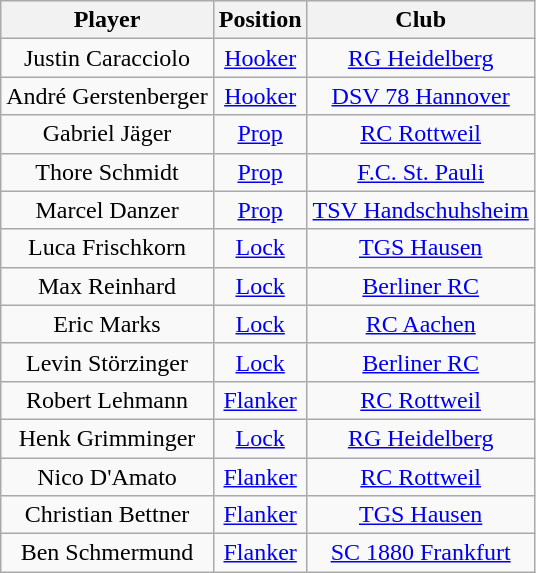<table class="wikitable" style="text-align:center">
<tr>
<th>Player</th>
<th>Position</th>
<th>Club</th>
</tr>
<tr>
<td>Justin Caracciolo</td>
<td><a href='#'>Hooker</a></td>
<td> <a href='#'>RG Heidelberg</a></td>
</tr>
<tr>
<td>André Gerstenberger</td>
<td><a href='#'>Hooker</a></td>
<td> <a href='#'>DSV 78 Hannover</a></td>
</tr>
<tr>
<td>Gabriel Jäger</td>
<td><a href='#'>Prop</a></td>
<td> <a href='#'>RC Rottweil</a></td>
</tr>
<tr>
<td>Thore Schmidt</td>
<td><a href='#'>Prop</a></td>
<td> <a href='#'>F.C. St. Pauli</a></td>
</tr>
<tr>
<td>Marcel Danzer</td>
<td><a href='#'>Prop</a></td>
<td> <a href='#'>TSV Handschuhsheim</a></td>
</tr>
<tr>
<td>Luca Frischkorn</td>
<td><a href='#'>Lock</a></td>
<td> <a href='#'>TGS Hausen</a></td>
</tr>
<tr>
<td>Max Reinhard</td>
<td><a href='#'>Lock</a></td>
<td> <a href='#'>Berliner RC</a></td>
</tr>
<tr>
<td>Eric Marks</td>
<td><a href='#'>Lock</a></td>
<td> <a href='#'>RC Aachen</a></td>
</tr>
<tr>
<td>Levin Störzinger</td>
<td><a href='#'>Lock</a></td>
<td> <a href='#'>Berliner RC</a></td>
</tr>
<tr>
<td>Robert Lehmann</td>
<td><a href='#'>Flanker</a></td>
<td> <a href='#'>RC Rottweil</a></td>
</tr>
<tr>
<td>Henk Grimminger</td>
<td><a href='#'>Lock</a></td>
<td> <a href='#'>RG Heidelberg</a></td>
</tr>
<tr>
<td>Nico D'Amato</td>
<td><a href='#'>Flanker</a></td>
<td> <a href='#'>RC Rottweil</a></td>
</tr>
<tr>
<td>Christian Bettner</td>
<td><a href='#'>Flanker</a></td>
<td> <a href='#'>TGS Hausen</a></td>
</tr>
<tr>
<td>Ben Schmermund</td>
<td><a href='#'>Flanker</a></td>
<td> <a href='#'>SC 1880 Frankfurt</a></td>
</tr>
</table>
